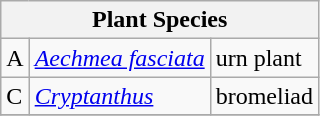<table class="wikitable" style="clear">
<tr>
<th colspan=3><strong>Plant Species</strong><br></th>
</tr>
<tr>
<td>A</td>
<td><em><a href='#'>Aechmea fasciata</a></em></td>
<td>urn plant</td>
</tr>
<tr>
<td>C</td>
<td><em><a href='#'>Cryptanthus</a></em></td>
<td>bromeliad</td>
</tr>
<tr>
</tr>
</table>
